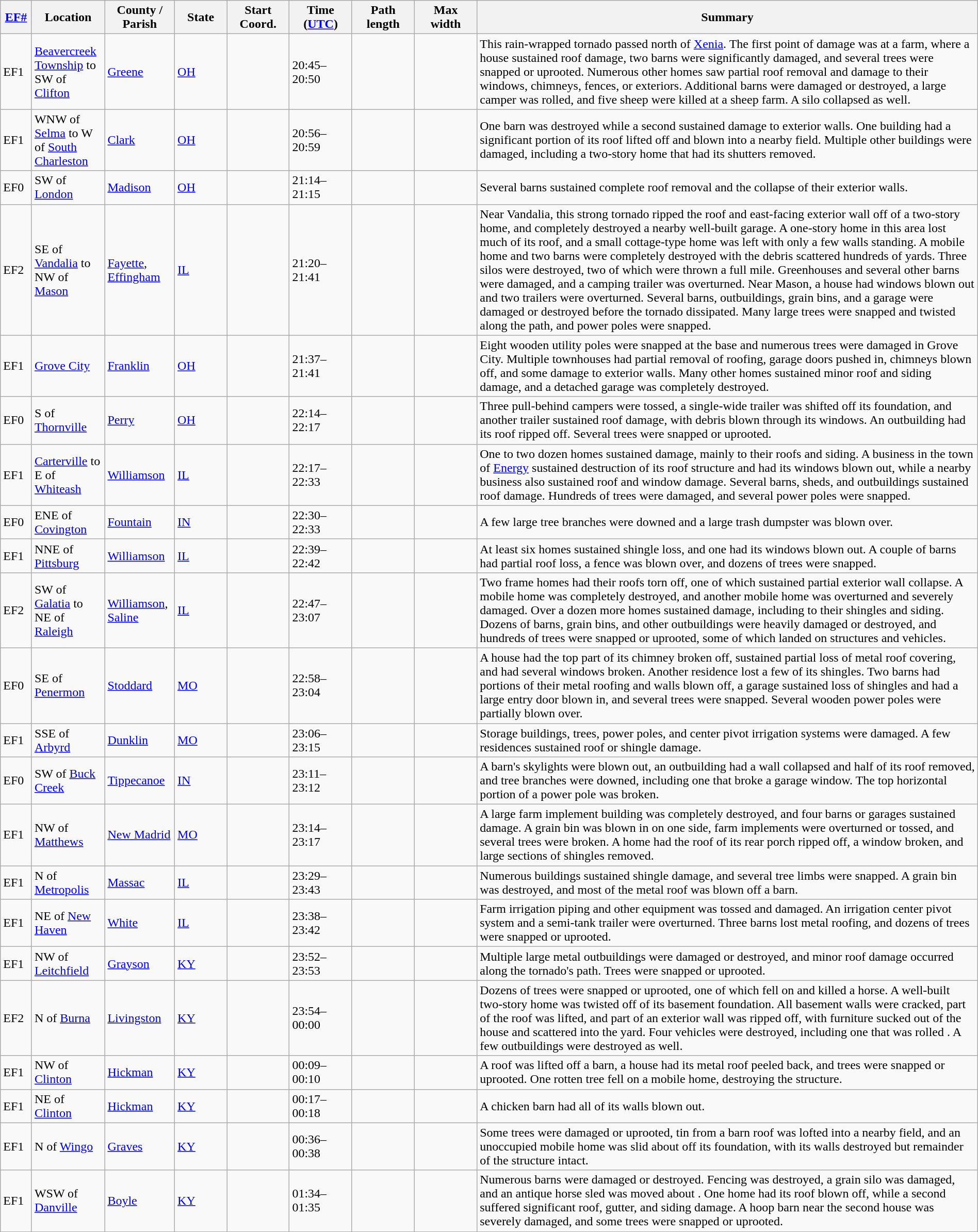<table class="wikitable sortable" style="width:100%;">
<tr>
<th scope="col"  style="width:3%; text-align:center;"><a href='#'>EF#</a></th>
<th scope="col"  style="width:7%; text-align:center;" class="unsortable">Location</th>
<th scope="col"  style="width:6%; text-align:center;" class="unsortable">County / Parish</th>
<th scope="col"  style="width:5%; text-align:center;">State</th>
<th scope="col"  style="width:6%; text-align:center;">Start Coord.</th>
<th scope="col"  style="width:6%; text-align:center;">Time (<a href='#'>UTC</a>)</th>
<th scope="col"  style="width:6%; text-align:center;">Path length</th>
<th scope="col"  style="width:6%; text-align:center;">Max width</th>
<th scope="col" class="unsortable" style="width:48%; text-align:center;">Summary</th>
</tr>
<tr>
<td bgcolor=>EF1</td>
<td><a href='#'>Beavercreek Township</a> to SW of <a href='#'>Clifton</a></td>
<td><a href='#'>Greene</a></td>
<td><a href='#'>OH</a></td>
<td></td>
<td>20:45–20:50</td>
<td></td>
<td></td>
<td>This rain-wrapped tornado passed north of <a href='#'>Xenia</a>. The first point of damage was at a farm, where a house sustained roof damage, two barns were significantly damaged, and several trees were snapped or uprooted. Numerous other homes saw partial roof removal and damage to their windows, chimneys, fences, or exteriors. Additional barns were damaged or destroyed, a large camper was rolled, and five sheep were killed at a sheep farm. A silo collapsed as well.</td>
</tr>
<tr>
<td bgcolor=>EF1</td>
<td>WNW of <a href='#'>Selma</a> to W of <a href='#'>South Charleston</a></td>
<td><a href='#'>Clark</a></td>
<td><a href='#'>OH</a></td>
<td></td>
<td>20:56–20:59</td>
<td></td>
<td></td>
<td>One barn was destroyed while a second sustained damage to exterior walls. One building had a significant portion of its roof lifted off and blown into a nearby field. Multiple other buildings were damaged, including a two-story home that had its shutters removed.</td>
</tr>
<tr>
<td bgcolor=>EF0</td>
<td>SW of <a href='#'>London</a></td>
<td><a href='#'>Madison</a></td>
<td><a href='#'>OH</a></td>
<td></td>
<td>21:14–21:15</td>
<td></td>
<td></td>
<td>Several barns sustained complete roof removal and the collapse of their exterior walls.</td>
</tr>
<tr>
<td bgcolor=>EF2</td>
<td>SE of <a href='#'>Vandalia</a> to NW of <a href='#'>Mason</a></td>
<td><a href='#'>Fayette</a>, <a href='#'>Effingham</a></td>
<td><a href='#'>IL</a></td>
<td></td>
<td>21:20–21:41</td>
<td></td>
<td></td>
<td>Near Vandalia, this strong tornado ripped the roof and east-facing exterior wall off of a two-story home, and completely destroyed a nearby well-built garage. A one-story home in this area lost much of its roof, and a small cottage-type home was left with only a few walls standing. A mobile home and two barns were completely destroyed with the debris scattered hundreds of yards. Three silos were destroyed, two of which were thrown a full mile. Greenhouses and several other barns were damaged, and a camping trailer was overturned. Near Mason, a house had windows blown out and two trailers were overturned. Several barns, outbuildings, grain bins, and a garage were damaged or destroyed before the tornado dissipated. Many large trees were snapped and twisted along the path, and power poles were snapped.</td>
</tr>
<tr>
<td bgcolor=>EF1</td>
<td><a href='#'>Grove City</a></td>
<td><a href='#'>Franklin</a></td>
<td><a href='#'>OH</a></td>
<td></td>
<td>21:37–21:41</td>
<td></td>
<td></td>
<td>Eight wooden utility poles were snapped at the base and numerous trees were damaged in Grove City. Multiple townhouses had partial removal of roofing, garage doors pushed in, chimneys blown off, and some damage to exterior walls. Many other homes sustained minor roof and siding damage, and a detached garage was completely destroyed.</td>
</tr>
<tr>
<td bgcolor=>EF0</td>
<td>S of <a href='#'>Thornville</a></td>
<td><a href='#'>Perry</a></td>
<td><a href='#'>OH</a></td>
<td></td>
<td>22:14–22:17</td>
<td></td>
<td></td>
<td>Three pull-behind campers were tossed, a single-wide trailer was shifted off its foundation, and another trailer sustained roof damage, with debris blown through its windows. An outbuilding had its roof ripped off. Several trees were snapped or uprooted.</td>
</tr>
<tr>
<td bgcolor=>EF1</td>
<td><a href='#'>Carterville</a> to E of <a href='#'>Whiteash</a></td>
<td><a href='#'>Williamson</a></td>
<td><a href='#'>IL</a></td>
<td></td>
<td>22:17–22:33</td>
<td></td>
<td></td>
<td>One to two dozen homes sustained damage, mainly to their roofs and siding. A business in the town of <a href='#'>Energy</a> sustained destruction of its roof structure and had its windows blown out, while a nearby business also sustained roof and window damage. Several barns, sheds, and outbuildings sustained roof damage. Hundreds of trees were damaged, and several power poles were snapped.</td>
</tr>
<tr>
<td bgcolor=>EF0</td>
<td>ENE of <a href='#'>Covington</a></td>
<td><a href='#'>Fountain</a></td>
<td><a href='#'>IN</a></td>
<td></td>
<td>22:30–22:33</td>
<td></td>
<td></td>
<td>A few large tree branches were downed and a large trash dumpster was blown over.</td>
</tr>
<tr>
<td bgcolor=>EF1</td>
<td>NNE of <a href='#'>Pittsburg</a></td>
<td><a href='#'>Williamson</a></td>
<td><a href='#'>IL</a></td>
<td></td>
<td>22:39–22:42</td>
<td></td>
<td></td>
<td>At least six homes sustained shingle loss, and one had its windows blown out. A couple of barns had partial roof loss, a fence was blown over, and dozens of trees were snapped.</td>
</tr>
<tr>
<td bgcolor=>EF2</td>
<td>SW of <a href='#'>Galatia</a> to NE of <a href='#'>Raleigh</a></td>
<td><a href='#'>Williamson</a>, <a href='#'>Saline</a></td>
<td><a href='#'>IL</a></td>
<td></td>
<td>22:47–23:07</td>
<td></td>
<td></td>
<td>Two frame homes had their roofs torn off, one of which sustained partial exterior wall collapse. A mobile home was completely destroyed, and another mobile home was overturned and severely damaged. Over a dozen more homes sustained damage, including to their shingles and siding. Dozens of barns, grain bins, and other outbuildings were heavily damaged or destroyed, and hundreds of trees were snapped or uprooted, some of which landed on structures and vehicles.</td>
</tr>
<tr>
<td bgcolor=>EF0</td>
<td>SE of <a href='#'>Penermon</a></td>
<td><a href='#'>Stoddard</a></td>
<td><a href='#'>MO</a></td>
<td></td>
<td>22:58–23:04</td>
<td></td>
<td></td>
<td>A house had the top part of its chimney broken off, sustained partial loss of metal roof covering, and had several windows broken. Another residence lost a few of its shingles. Two barns had portions of their metal roofing and walls blown off, a garage sustained loss of shingles and had a large entry door blown in, and several trees were snapped. Several wooden power poles were partially blown over.</td>
</tr>
<tr>
<td bgcolor=>EF1</td>
<td>SSE of <a href='#'>Arbyrd</a></td>
<td><a href='#'>Dunklin</a></td>
<td><a href='#'>MO</a></td>
<td></td>
<td>23:06–23:15</td>
<td></td>
<td></td>
<td>Storage buildings, trees, power poles, and center pivot irrigation systems were damaged. A few residences sustained roof or shingle damage.</td>
</tr>
<tr>
<td bgcolor=>EF0</td>
<td>SW of <a href='#'>Buck Creek</a></td>
<td><a href='#'>Tippecanoe</a></td>
<td><a href='#'>IN</a></td>
<td></td>
<td>23:11–23:12</td>
<td></td>
<td></td>
<td>A barn's skylights were blown out, an outbuilding had a wall collapsed and half of its roof removed, and tree branches were downed, including one that broke a garage window. The top horizontal portion of a power pole was broken.</td>
</tr>
<tr>
<td bgcolor=>EF1</td>
<td>NW of <a href='#'>Matthews</a></td>
<td><a href='#'>New Madrid</a></td>
<td><a href='#'>MO</a></td>
<td></td>
<td>23:14–23:17</td>
<td></td>
<td></td>
<td>A large farm implement building was completely destroyed, and four barns or garages sustained damage. A grain bin was blown in on one side, farm implements were overturned or tossed, and several trees were broken. A home had the roof of its rear porch ripped off, a window broken, and large sections of shingles removed.</td>
</tr>
<tr>
<td bgcolor=>EF1</td>
<td>N of <a href='#'>Metropolis</a></td>
<td><a href='#'>Massac</a></td>
<td><a href='#'>IL</a></td>
<td></td>
<td>23:29–23:43</td>
<td></td>
<td></td>
<td>Numerous buildings sustained shingle damage, and several tree limbs were snapped. A grain bin was destroyed, and most of the metal roof was blown off a barn.</td>
</tr>
<tr>
<td bgcolor=>EF1</td>
<td>NE of <a href='#'>New Haven</a></td>
<td><a href='#'>White</a></td>
<td><a href='#'>IL</a></td>
<td></td>
<td>23:38–23:42</td>
<td></td>
<td></td>
<td>Farm irrigation piping and other equipment was tossed and damaged. An irrigation center pivot system and a semi-tank trailer were overturned. Three barns lost metal roofing, and dozens of trees were snapped or uprooted.</td>
</tr>
<tr>
<td bgcolor=>EF1</td>
<td>NW of <a href='#'>Leitchfield</a></td>
<td><a href='#'>Grayson</a></td>
<td><a href='#'>KY</a></td>
<td></td>
<td>23:52–23:53</td>
<td></td>
<td></td>
<td>Multiple large metal outbuildings were damaged or destroyed, and minor roof damage occurred along the tornado's path. Trees were snapped or uprooted.</td>
</tr>
<tr>
<td bgcolor=>EF2</td>
<td>N of <a href='#'>Burna</a></td>
<td><a href='#'>Livingston</a></td>
<td><a href='#'>KY</a></td>
<td></td>
<td>23:54–00:00</td>
<td></td>
<td></td>
<td>Dozens of trees were snapped or uprooted, one of which fell on and killed a horse. A well-built two-story home was twisted off of its basement foundation. All basement walls were cracked, part of the roof was lifted, and part of an exterior wall was ripped off, with furniture sucked out of the house and scattered into the yard. Four vehicles were destroyed, including one that was rolled . A few outbuildings were destroyed as well.</td>
</tr>
<tr>
<td bgcolor=>EF1</td>
<td>NW of <a href='#'>Clinton</a></td>
<td><a href='#'>Hickman</a></td>
<td><a href='#'>KY</a></td>
<td></td>
<td>00:09–00:10</td>
<td></td>
<td></td>
<td>A roof was lifted off a barn, a house had its metal roof peeled back, and trees were snapped or uprooted. One rotten tree fell on a mobile home, destroying the structure.</td>
</tr>
<tr>
<td bgcolor=>EF1</td>
<td>NE of <a href='#'>Clinton</a></td>
<td><a href='#'>Hickman</a></td>
<td><a href='#'>KY</a></td>
<td></td>
<td>00:17–00:18</td>
<td></td>
<td></td>
<td>A chicken barn had all of its walls blown out.</td>
</tr>
<tr>
<td bgcolor=>EF1</td>
<td>N of <a href='#'>Wingo</a></td>
<td><a href='#'>Graves</a></td>
<td><a href='#'>KY</a></td>
<td></td>
<td>00:36–00:38</td>
<td></td>
<td></td>
<td>Some trees were damaged or uprooted, tin from a barn roof was lofted into a nearby field, and an unoccupied mobile home was slid about  off its foundation, with its walls destroyed but remainder of the structure intact.</td>
</tr>
<tr>
<td bgcolor=>EF1</td>
<td>WSW of <a href='#'>Danville</a></td>
<td><a href='#'>Boyle</a></td>
<td><a href='#'>KY</a></td>
<td></td>
<td>01:34–01:35</td>
<td></td>
<td></td>
<td>Numerous barns were damaged or destroyed. Fencing was destroyed, a grain silo was damaged, and an antique horse sled was moved about . One home had its roof blown off, while a second suffered significant roof, gutter, and siding damage. A hoop barn near the second house was severely damaged, and some trees were snapped or uprooted.</td>
</tr>
<tr>
</tr>
</table>
